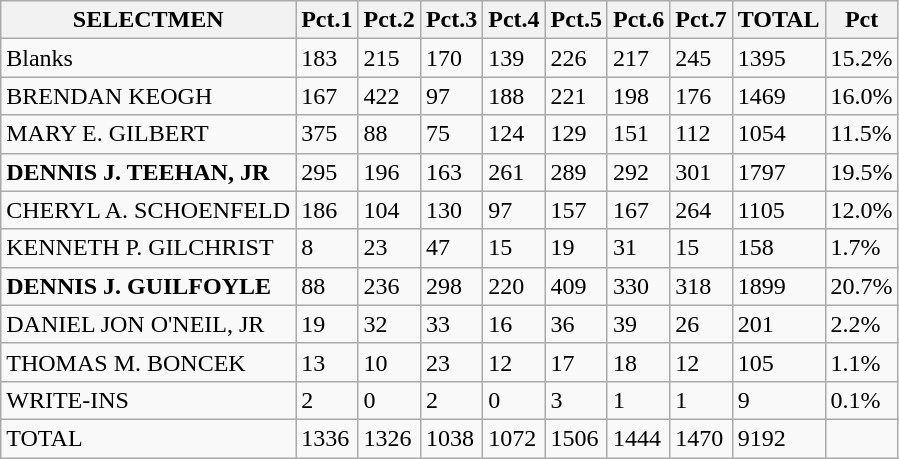<table class="wikitable" left; margin-left:1em">
<tr>
<th>SELECTMEN</th>
<th>Pct.1</th>
<th>Pct.2</th>
<th>Pct.3</th>
<th>Pct.4</th>
<th>Pct.5</th>
<th>Pct.6</th>
<th>Pct.7</th>
<th>TOTAL</th>
<th>Pct</th>
</tr>
<tr>
<td>Blanks</td>
<td>183</td>
<td>215</td>
<td>170</td>
<td>139</td>
<td>226</td>
<td>217</td>
<td>245</td>
<td>1395</td>
<td>15.2%</td>
</tr>
<tr>
<td>BRENDAN KEOGH</td>
<td>167</td>
<td>422</td>
<td>97</td>
<td>188</td>
<td>221</td>
<td>198</td>
<td>176</td>
<td>1469</td>
<td>16.0%</td>
</tr>
<tr>
<td>MARY E. GILBERT</td>
<td>375</td>
<td>88</td>
<td>75</td>
<td>124</td>
<td>129</td>
<td>151</td>
<td>112</td>
<td>1054</td>
<td>11.5%</td>
</tr>
<tr>
<td><strong>DENNIS J. TEEHAN, JR</strong></td>
<td>295</td>
<td>196</td>
<td>163</td>
<td>261</td>
<td>289</td>
<td>292</td>
<td>301</td>
<td>1797</td>
<td>19.5%</td>
</tr>
<tr>
<td>CHERYL A. SCHOENFELD</td>
<td>186</td>
<td>104</td>
<td>130</td>
<td>97</td>
<td>157</td>
<td>167</td>
<td>264</td>
<td>1105</td>
<td>12.0%</td>
</tr>
<tr>
<td>KENNETH P. GILCHRIST</td>
<td>8</td>
<td>23</td>
<td>47</td>
<td>15</td>
<td>19</td>
<td>31</td>
<td>15</td>
<td>158</td>
<td>1.7%</td>
</tr>
<tr>
<td><strong>DENNIS J. GUILFOYLE</strong></td>
<td>88</td>
<td>236</td>
<td>298</td>
<td>220</td>
<td>409</td>
<td>330</td>
<td>318</td>
<td>1899</td>
<td>20.7%</td>
</tr>
<tr>
<td>DANIEL JON O'NEIL, JR</td>
<td>19</td>
<td>32</td>
<td>33</td>
<td>16</td>
<td>36</td>
<td>39</td>
<td>26</td>
<td>201</td>
<td>2.2%</td>
</tr>
<tr>
<td>THOMAS M. BONCEK</td>
<td>13</td>
<td>10</td>
<td>23</td>
<td>12</td>
<td>17</td>
<td>18</td>
<td>12</td>
<td>105</td>
<td>1.1%</td>
</tr>
<tr>
<td>WRITE-INS</td>
<td>2</td>
<td>0</td>
<td>2</td>
<td>0</td>
<td>3</td>
<td>1</td>
<td>1</td>
<td>9</td>
<td>0.1%</td>
</tr>
<tr>
<td>TOTAL</td>
<td>1336</td>
<td>1326</td>
<td>1038</td>
<td>1072</td>
<td>1506</td>
<td>1444</td>
<td>1470</td>
<td>9192</td>
<td></td>
</tr>
</table>
